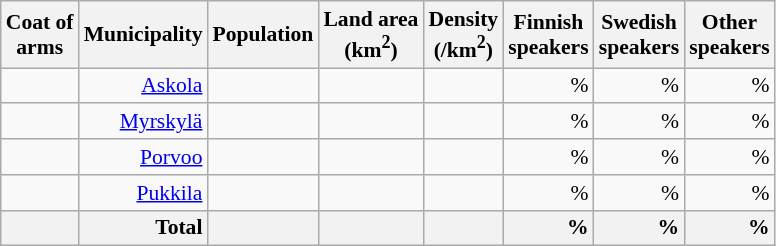<table class="wikitable sortable" style="font-size: 90%; text-align: right; line-height: normal">
<tr>
<th class="unsortable">Coat of<br>arms</th>
<th>Municipality</th>
<th>Population</th>
<th>Land area<br>(km<sup>2</sup>)</th>
<th>Density<br>(/km<sup>2</sup>)</th>
<th>Finnish<br>speakers</th>
<th>Swedish<br>speakers</th>
<th>Other<br>speakers</th>
</tr>
<tr>
<td></td>
<td><a href='#'>Askola</a></td>
<td></td>
<td></td>
<td></td>
<td> %</td>
<td> %</td>
<td> %</td>
</tr>
<tr>
<td></td>
<td><a href='#'>Myrskylä</a></td>
<td></td>
<td></td>
<td></td>
<td> %</td>
<td> %</td>
<td> %</td>
</tr>
<tr>
<td></td>
<td><a href='#'>Porvoo</a></td>
<td></td>
<td></td>
<td></td>
<td> %</td>
<td> %</td>
<td> %</td>
</tr>
<tr>
<td></td>
<td><a href='#'>Pukkila</a></td>
<td></td>
<td></td>
<td></td>
<td> %</td>
<td> %</td>
<td> %</td>
</tr>
<tr>
<th></th>
<th + style=text-align:right><strong>Total</strong></th>
<th + style=text-align:right></th>
<th + style=text-align:right></th>
<th + style=text-align:right></th>
<th !+ style=text-align:right> %</th>
<th !+ style=text-align:right> %</th>
<th !+ style=text-align:right> %</th>
</tr>
</table>
